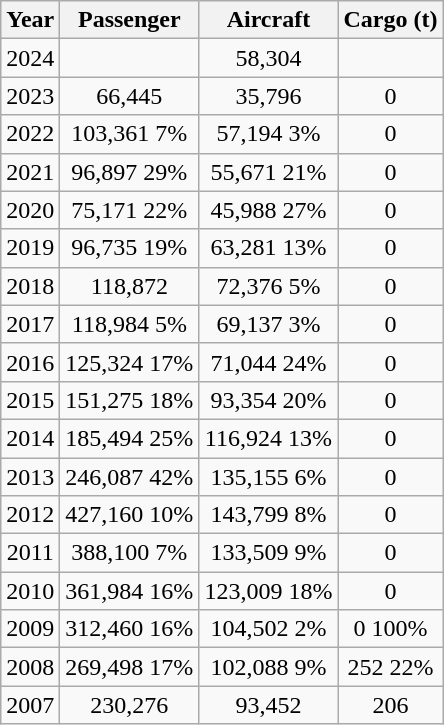<table class="wikitable">
<tr>
<th>Year</th>
<th style="text-align:center;">Passenger</th>
<th>Aircraft</th>
<th>Cargo (t)</th>
</tr>
<tr style="text-align:center;">
<td>2024</td>
<td style="text-align:center;"></td>
<td>58,304</td>
<td></td>
</tr>
<tr style="text-align:center;">
<td>2023</td>
<td style="text-align:center;">66,445</td>
<td>35,796</td>
<td>0</td>
</tr>
<tr style="text-align:center;">
<td>2022</td>
<td style="text-align:center;">103,361  7%</td>
<td>57,194  3%</td>
<td>0</td>
</tr>
<tr style="text-align:center;">
<td>2021</td>
<td style="text-align:center;">96,897  29%</td>
<td>55,671  21%</td>
<td>0</td>
</tr>
<tr style="text-align:center;">
<td>2020</td>
<td style="text-align:center;">75,171  22%</td>
<td>45,988  27%</td>
<td>0</td>
</tr>
<tr style="text-align:center;">
<td>2019</td>
<td style="text-align:center;">96,735  19%</td>
<td>63,281  13%</td>
<td>0</td>
</tr>
<tr style="text-align:center;">
<td>2018</td>
<td style="text-align:center;">118,872 </td>
<td>72,376  5%</td>
<td>0</td>
</tr>
<tr style="text-align:center;">
<td>2017</td>
<td style="text-align:center;">118,984  5%</td>
<td>69,137  3%</td>
<td>0</td>
</tr>
<tr style="text-align:center;">
<td>2016</td>
<td style="text-align:center;">125,324  17%</td>
<td>71,044  24%</td>
<td>0</td>
</tr>
<tr style="text-align:center;">
<td>2015</td>
<td style="text-align:center;">151,275  18%</td>
<td>93,354  20%</td>
<td>0</td>
</tr>
<tr style="text-align:center;">
<td>2014</td>
<td style="text-align:center;">185,494  25%</td>
<td>116,924  13%</td>
<td>0</td>
</tr>
<tr style="text-align:center;">
<td>2013</td>
<td style="text-align:center;">246,087  42%</td>
<td>135,155  6%</td>
<td>0</td>
</tr>
<tr style="text-align:center;">
<td>2012</td>
<td style="text-align:center;">427,160  10%</td>
<td>143,799  8%</td>
<td>0</td>
</tr>
<tr style="text-align:center;">
<td>2011</td>
<td style="text-align:center;">388,100  7%</td>
<td>133,509  9%</td>
<td>0</td>
</tr>
<tr style="text-align:center;">
<td>2010</td>
<td style="text-align:center;">361,984  16%</td>
<td>123,009  18%</td>
<td>0</td>
</tr>
<tr style="text-align:center;">
<td>2009</td>
<td style="text-align:center;">312,460  16%</td>
<td>104,502  2%</td>
<td>0  100%</td>
</tr>
<tr style="text-align:center;">
<td>2008</td>
<td style="text-align:center;">269,498  17%</td>
<td>102,088  9%</td>
<td>252  22%</td>
</tr>
<tr style="text-align:center;">
<td>2007</td>
<td style="text-align:center;">230,276</td>
<td>93,452</td>
<td>206</td>
</tr>
</table>
